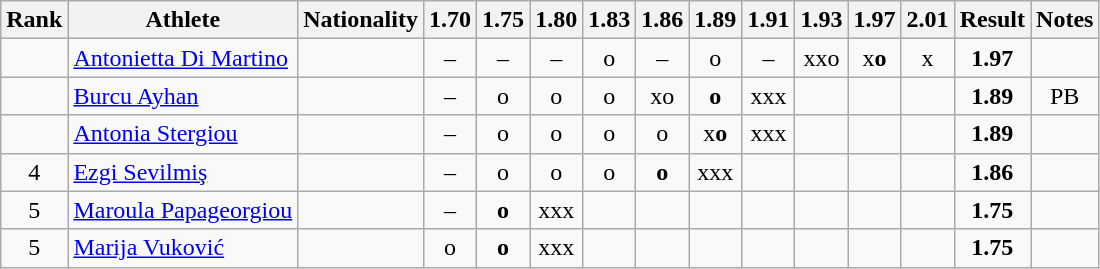<table class="wikitable sortable" style="text-align:center">
<tr>
<th>Rank</th>
<th>Athlete</th>
<th>Nationality</th>
<th>1.70</th>
<th>1.75</th>
<th>1.80</th>
<th>1.83</th>
<th>1.86</th>
<th>1.89</th>
<th>1.91</th>
<th>1.93</th>
<th>1.97</th>
<th>2.01</th>
<th>Result</th>
<th>Notes</th>
</tr>
<tr>
<td></td>
<td align="left"><a href='#'>Antonietta Di Martino</a></td>
<td align=left></td>
<td>–</td>
<td>–</td>
<td>–</td>
<td>o</td>
<td>–</td>
<td>o</td>
<td>–</td>
<td>xxo</td>
<td>x<strong>o</strong></td>
<td>x</td>
<td><strong>1.97</strong></td>
<td></td>
</tr>
<tr>
<td></td>
<td align="left"><a href='#'>Burcu Ayhan</a></td>
<td align=left></td>
<td>–</td>
<td>o</td>
<td>o</td>
<td>o</td>
<td>xo</td>
<td><strong>o</strong></td>
<td>xxx</td>
<td></td>
<td></td>
<td></td>
<td><strong>1.89</strong></td>
<td>PB</td>
</tr>
<tr>
<td></td>
<td align="left"><a href='#'>Antonia Stergiou</a></td>
<td align=left></td>
<td>–</td>
<td>o</td>
<td>o</td>
<td>o</td>
<td>o</td>
<td>x<strong>o</strong></td>
<td>xxx</td>
<td></td>
<td></td>
<td></td>
<td><strong>1.89</strong></td>
<td></td>
</tr>
<tr>
<td>4</td>
<td align="left"><a href='#'>Ezgi Sevilmiş</a></td>
<td align=left></td>
<td>–</td>
<td>o</td>
<td>o</td>
<td>o</td>
<td><strong>o</strong></td>
<td>xxx</td>
<td></td>
<td></td>
<td></td>
<td></td>
<td><strong>1.86</strong></td>
<td></td>
</tr>
<tr>
<td>5</td>
<td align="left"><a href='#'>Maroula Papageorgiou</a></td>
<td align=left></td>
<td>–</td>
<td><strong>o</strong></td>
<td>xxx</td>
<td></td>
<td></td>
<td></td>
<td></td>
<td></td>
<td></td>
<td></td>
<td><strong>1.75</strong></td>
<td></td>
</tr>
<tr>
<td>5</td>
<td align="left"><a href='#'>Marija Vuković</a></td>
<td align=left></td>
<td>o</td>
<td><strong>o</strong></td>
<td>xxx</td>
<td></td>
<td></td>
<td></td>
<td></td>
<td></td>
<td></td>
<td></td>
<td><strong>1.75</strong></td>
<td></td>
</tr>
</table>
